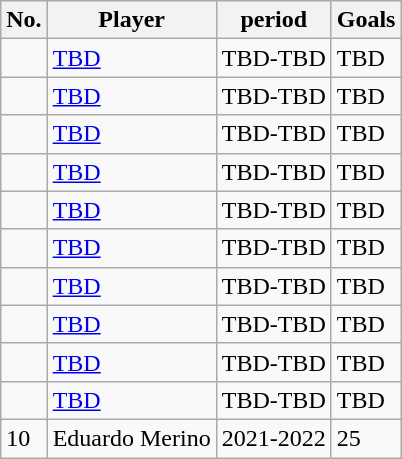<table class="wikitable">
<tr>
<th>No.</th>
<th>Player</th>
<th>period</th>
<th>Goals</th>
</tr>
<tr>
<td></td>
<td> <a href='#'>TBD</a></td>
<td>TBD-TBD</td>
<td>TBD</td>
</tr>
<tr>
<td></td>
<td> <a href='#'>TBD</a></td>
<td>TBD-TBD</td>
<td>TBD</td>
</tr>
<tr>
<td></td>
<td> <a href='#'>TBD</a></td>
<td>TBD-TBD</td>
<td>TBD</td>
</tr>
<tr>
<td></td>
<td> <a href='#'>TBD</a></td>
<td>TBD-TBD</td>
<td>TBD</td>
</tr>
<tr>
<td></td>
<td> <a href='#'>TBD</a></td>
<td>TBD-TBD</td>
<td>TBD</td>
</tr>
<tr>
<td></td>
<td> <a href='#'>TBD</a></td>
<td>TBD-TBD</td>
<td>TBD</td>
</tr>
<tr>
<td></td>
<td> <a href='#'>TBD</a></td>
<td>TBD-TBD</td>
<td>TBD</td>
</tr>
<tr>
<td></td>
<td> <a href='#'>TBD</a></td>
<td>TBD-TBD</td>
<td>TBD</td>
</tr>
<tr>
<td></td>
<td> <a href='#'>TBD</a></td>
<td>TBD-TBD</td>
<td>TBD</td>
</tr>
<tr>
<td></td>
<td> <a href='#'>TBD</a></td>
<td>TBD-TBD</td>
<td>TBD</td>
</tr>
<tr>
<td>10</td>
<td> Eduardo Merino</td>
<td>2021-2022</td>
<td>25</td>
</tr>
</table>
